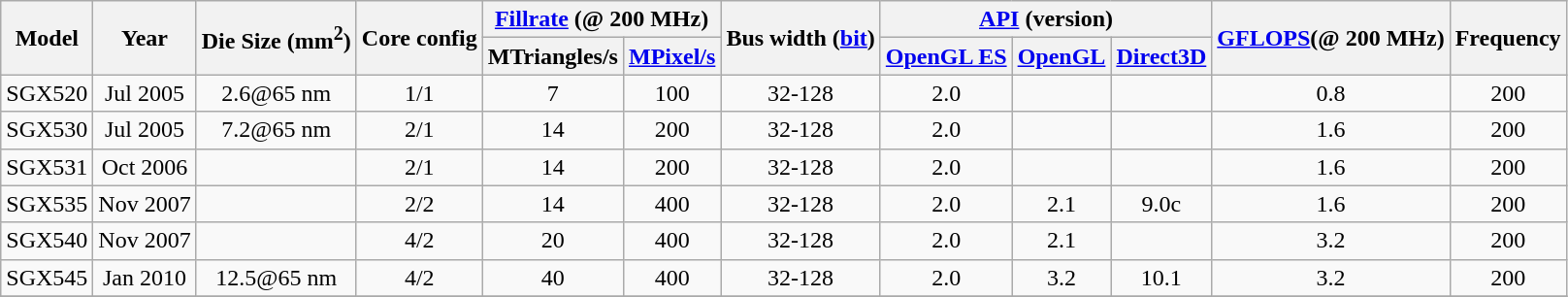<table class="wikitable" style="text-align: center;">
<tr>
<th rowspan=2>Model</th>
<th rowspan=2>Year</th>
<th rowspan=2>Die Size (mm<sup>2</sup>)</th>
<th rowspan=2>Core config</th>
<th colspan=2><a href='#'>Fillrate</a> (@ 200 MHz)</th>
<th rowspan=2>Bus width (<a href='#'>bit</a>)</th>
<th colspan=3><a href='#'>API</a> (version)</th>
<th rowspan=2><a href='#'>GFLOPS</a>(@ 200 MHz)</th>
<th rowspan=2>Frequency</th>
</tr>
<tr>
<th>MTriangles/s</th>
<th><a href='#'>MPixel/s</a></th>
<th><a href='#'>OpenGL ES</a></th>
<th><a href='#'>OpenGL</a></th>
<th><a href='#'>Direct3D</a></th>
</tr>
<tr>
<td>SGX520</td>
<td>Jul 2005</td>
<td>2.6@65 nm</td>
<td>1/1</td>
<td>7</td>
<td>100</td>
<td>32-128</td>
<td>2.0</td>
<td></td>
<td></td>
<td>0.8</td>
<td>200</td>
</tr>
<tr>
<td>SGX530</td>
<td>Jul 2005</td>
<td>7.2@65 nm</td>
<td>2/1</td>
<td>14</td>
<td>200</td>
<td>32-128</td>
<td>2.0</td>
<td></td>
<td></td>
<td>1.6</td>
<td>200</td>
</tr>
<tr>
<td>SGX531</td>
<td>Oct 2006</td>
<td></td>
<td>2/1</td>
<td>14</td>
<td>200</td>
<td>32-128</td>
<td>2.0</td>
<td></td>
<td></td>
<td>1.6</td>
<td>200</td>
</tr>
<tr>
<td>SGX535</td>
<td>Nov 2007</td>
<td></td>
<td>2/2</td>
<td>14</td>
<td>400</td>
<td>32-128</td>
<td>2.0</td>
<td>2.1</td>
<td>9.0c</td>
<td>1.6</td>
<td>200</td>
</tr>
<tr>
<td>SGX540</td>
<td>Nov 2007</td>
<td></td>
<td>4/2</td>
<td>20</td>
<td>400</td>
<td>32-128</td>
<td>2.0</td>
<td>2.1</td>
<td></td>
<td>3.2</td>
<td>200</td>
</tr>
<tr>
<td>SGX545</td>
<td>Jan 2010</td>
<td>12.5@65 nm</td>
<td>4/2</td>
<td>40</td>
<td>400</td>
<td>32-128</td>
<td>2.0</td>
<td>3.2</td>
<td>10.1</td>
<td>3.2</td>
<td>200</td>
</tr>
<tr>
</tr>
</table>
